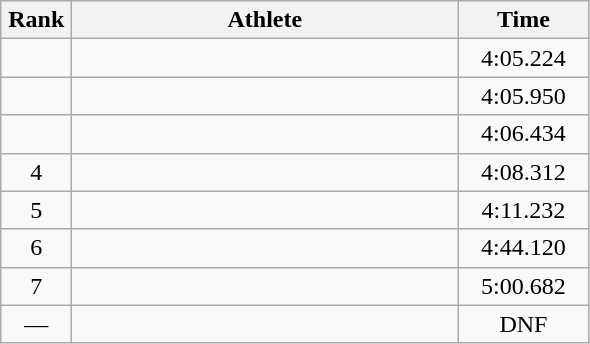<table class=wikitable style="text-align:center">
<tr>
<th width=40>Rank</th>
<th width=250>Athlete</th>
<th width=80>Time</th>
</tr>
<tr>
<td></td>
<td align=left></td>
<td>4:05.224</td>
</tr>
<tr>
<td></td>
<td align=left></td>
<td>4:05.950</td>
</tr>
<tr>
<td></td>
<td align=left></td>
<td>4:06.434</td>
</tr>
<tr>
<td>4</td>
<td align=left></td>
<td>4:08.312</td>
</tr>
<tr>
<td>5</td>
<td align=left></td>
<td>4:11.232</td>
</tr>
<tr>
<td>6</td>
<td align=left></td>
<td>4:44.120</td>
</tr>
<tr>
<td>7</td>
<td align=left></td>
<td>5:00.682</td>
</tr>
<tr>
<td>—</td>
<td align=left></td>
<td>DNF</td>
</tr>
</table>
